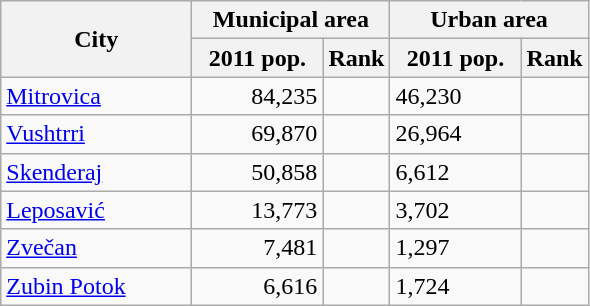<table class="wikitable sortable">
<tr>
<th rowspan=2 width=120>City</th>
<th colspan=2 width=110>Municipal area</th>
<th colspan=2 width=110>Urban area</th>
</tr>
<tr>
<th width=80>2011 pop.</th>
<th width=30>Rank</th>
<th width=80>2011 pop.</th>
<th width=30>Rank</th>
</tr>
<tr>
<td><a href='#'>Mitrovica</a></td>
<td align="right">84,235</td>
<td></td>
<td>46,230</td>
<td></td>
</tr>
<tr>
<td><a href='#'>Vushtrri</a></td>
<td align="right">69,870</td>
<td></td>
<td>26,964</td>
<td></td>
</tr>
<tr>
<td><a href='#'>Skenderaj</a></td>
<td align="right">50,858</td>
<td></td>
<td>6,612</td>
<td></td>
</tr>
<tr>
<td><a href='#'>Leposavić</a></td>
<td align="right">13,773</td>
<td></td>
<td>3,702</td>
<td></td>
</tr>
<tr>
<td><a href='#'>Zvečan</a></td>
<td align="right">7,481</td>
<td></td>
<td>1,297</td>
<td></td>
</tr>
<tr>
<td><a href='#'>Zubin Potok</a></td>
<td align="right">6,616</td>
<td></td>
<td>1,724</td>
<td></td>
</tr>
</table>
